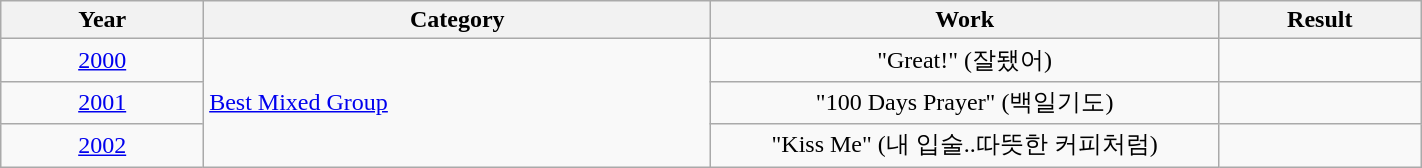<table | width="75%" class="wikitable sortable">
<tr>
<th width="10%">Year</th>
<th width="25%">Category</th>
<th width="25%">Work</th>
<th width="10%">Result</th>
</tr>
<tr>
<td align=center><a href='#'>2000</a></td>
<td rowspan=3><a href='#'>Best Mixed Group</a></td>
<td align=center>"Great!" (잘됐어)</td>
<td></td>
</tr>
<tr>
<td align=center><a href='#'>2001</a></td>
<td align=center>"100 Days Prayer" (백일기도)</td>
<td></td>
</tr>
<tr>
<td align="center"><a href='#'>2002</a></td>
<td align="center">"Kiss Me" (내 입술..따뜻한 커피처럼)</td>
<td></td>
</tr>
</table>
